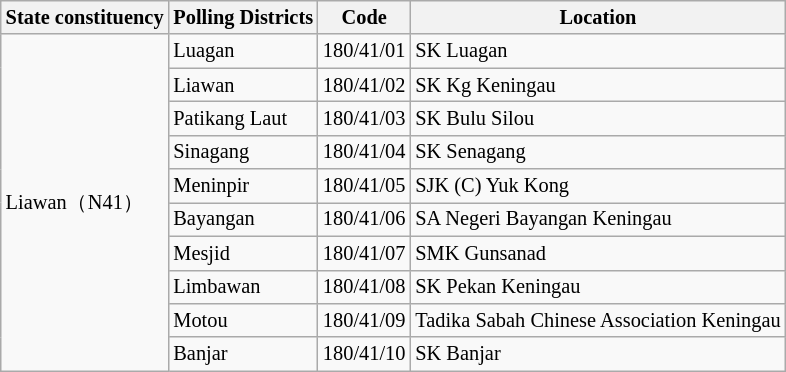<table class="wikitable sortable mw-collapsible" style="white-space:nowrap;font-size:85%">
<tr>
<th>State constituency</th>
<th>Polling Districts</th>
<th>Code</th>
<th>Location</th>
</tr>
<tr>
<td rowspan="10">Liawan（N41）</td>
<td>Luagan</td>
<td>180/41/01</td>
<td>SK Luagan</td>
</tr>
<tr>
<td>Liawan</td>
<td>180/41/02</td>
<td>SK Kg Keningau</td>
</tr>
<tr>
<td>Patikang Laut</td>
<td>180/41/03</td>
<td>SK Bulu Silou</td>
</tr>
<tr>
<td>Sinagang</td>
<td>180/41/04</td>
<td>SK Senagang</td>
</tr>
<tr>
<td>Meninpir</td>
<td>180/41/05</td>
<td>SJK (C) Yuk Kong</td>
</tr>
<tr>
<td>Bayangan</td>
<td>180/41/06</td>
<td>SA Negeri Bayangan Keningau</td>
</tr>
<tr>
<td>Mesjid</td>
<td>180/41/07</td>
<td>SMK Gunsanad</td>
</tr>
<tr>
<td>Limbawan</td>
<td>180/41/08</td>
<td>SK Pekan Keningau</td>
</tr>
<tr>
<td>Motou</td>
<td>180/41/09</td>
<td>Tadika Sabah Chinese Association Keningau</td>
</tr>
<tr>
<td>Banjar</td>
<td>180/41/10</td>
<td>SK Banjar</td>
</tr>
</table>
